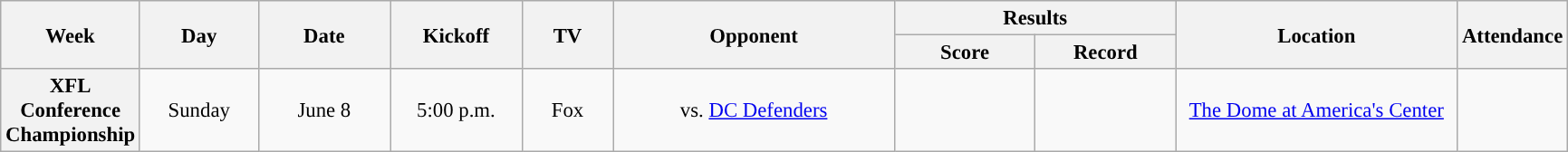<table class="wikitable" style="text-align:center; font-size: 95%;">
<tr>
<th rowspan="2" width="40">Week</th>
<th rowspan="2" width="80">Day</th>
<th rowspan="2" width="90">Date</th>
<th rowspan="2" width="90">Kickoff</th>
<th rowspan="2" width="60">TV</th>
<th rowspan="2" width="200">Opponent</th>
<th colspan="2" width="200">Results</th>
<th rowspan="2" width="200">Location</th>
<th rowspan="2">Attendance</th>
</tr>
<tr>
<th width="60">Score</th>
<th width="60">Record</th>
</tr>
<tr style="background:#">
<th>XFL Conference Championship</th>
<td>Sunday</td>
<td>June 8</td>
<td>5:00 p.m.</td>
<td>Fox</td>
<td>vs. <a href='#'>DC Defenders</a></td>
<td></td>
<td></td>
<td><a href='#'>The Dome at America's Center</a></td>
<td></td>
</tr>
</table>
